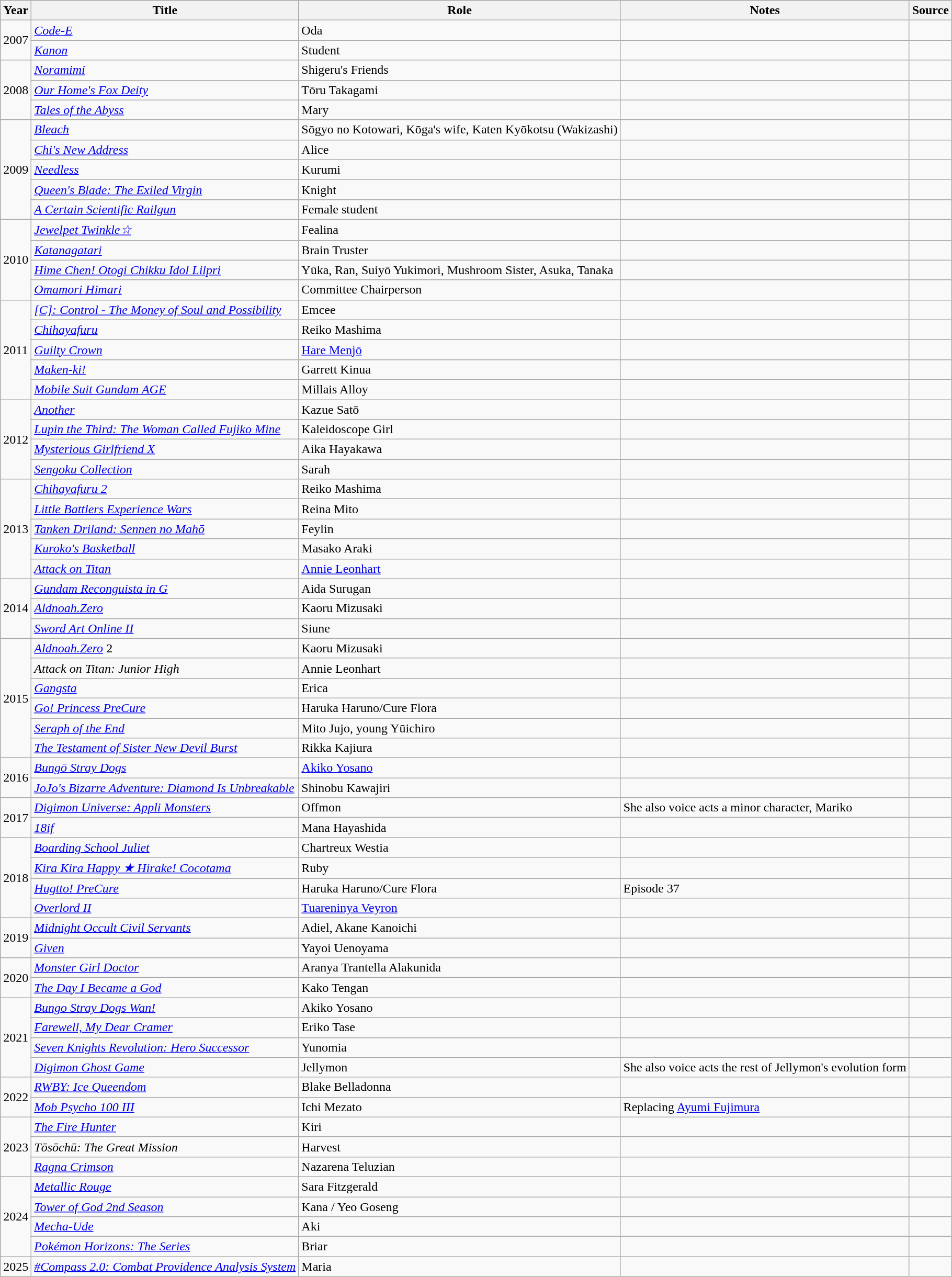<table class="wikitable">
<tr>
<th>Year</th>
<th>Title</th>
<th>Role</th>
<th>Notes</th>
<th>Source</th>
</tr>
<tr>
<td rowspan="2">2007</td>
<td><em><a href='#'>Code-E</a></em></td>
<td>Oda</td>
<td></td>
<td></td>
</tr>
<tr>
<td><em><a href='#'>Kanon</a></em></td>
<td>Student</td>
<td></td>
<td></td>
</tr>
<tr>
<td rowspan="3">2008</td>
<td><em><a href='#'>Noramimi</a></em></td>
<td>Shigeru's Friends</td>
<td></td>
<td></td>
</tr>
<tr>
<td><em><a href='#'>Our Home's Fox Deity</a></em></td>
<td>Tōru Takagami</td>
<td></td>
<td></td>
</tr>
<tr>
<td><em><a href='#'>Tales of the Abyss</a></em></td>
<td>Mary</td>
<td></td>
<td></td>
</tr>
<tr>
<td rowspan="5">2009</td>
<td><em><a href='#'>Bleach</a></em></td>
<td>Sōgyo no Kotowari, Kōga's wife, Katen Kyōkotsu (Wakizashi)</td>
<td></td>
<td></td>
</tr>
<tr>
<td><em><a href='#'>Chi's New Address</a></em></td>
<td>Alice</td>
<td></td>
<td></td>
</tr>
<tr>
<td><em><a href='#'>Needless</a></em></td>
<td>Kurumi</td>
<td></td>
<td></td>
</tr>
<tr>
<td><em><a href='#'>Queen's Blade: The Exiled Virgin</a></em></td>
<td>Knight</td>
<td></td>
<td></td>
</tr>
<tr>
<td><em><a href='#'>A Certain Scientific Railgun</a></em></td>
<td>Female student</td>
<td></td>
<td></td>
</tr>
<tr>
<td rowspan="4">2010</td>
<td><em><a href='#'>Jewelpet Twinkle☆</a></em></td>
<td>Fealina</td>
<td></td>
<td></td>
</tr>
<tr>
<td><em><a href='#'>Katanagatari</a></em></td>
<td>Brain Truster</td>
<td></td>
<td></td>
</tr>
<tr>
<td><em><a href='#'>Hime Chen! Otogi Chikku Idol Lilpri</a></em></td>
<td>Yūka, Ran, Suiyō Yukimori, Mushroom Sister, Asuka, Tanaka</td>
<td></td>
<td></td>
</tr>
<tr>
<td><em><a href='#'>Omamori Himari</a></em></td>
<td>Committee Chairperson</td>
<td></td>
<td></td>
</tr>
<tr>
<td rowspan="5">2011</td>
<td><em><a href='#'>[C]: Control - The Money of Soul and Possibility</a></em></td>
<td>Emcee</td>
<td></td>
<td></td>
</tr>
<tr>
<td><em><a href='#'>Chihayafuru</a></em></td>
<td>Reiko Mashima</td>
<td></td>
<td></td>
</tr>
<tr>
<td><em><a href='#'>Guilty Crown</a></em></td>
<td><a href='#'>Hare Menjō</a></td>
<td></td>
<td></td>
</tr>
<tr>
<td><em><a href='#'>Maken-ki!</a></em></td>
<td>Garrett Kinua</td>
<td></td>
<td></td>
</tr>
<tr>
<td><em><a href='#'>Mobile Suit Gundam AGE</a></em></td>
<td>Millais Alloy</td>
<td></td>
<td></td>
</tr>
<tr>
<td rowspan="4">2012</td>
<td><em><a href='#'>Another</a></em></td>
<td>Kazue Satō</td>
<td></td>
<td></td>
</tr>
<tr>
<td><em><a href='#'>Lupin the Third: The Woman Called Fujiko Mine</a></em></td>
<td>Kaleidoscope Girl</td>
<td></td>
<td></td>
</tr>
<tr>
<td><em><a href='#'>Mysterious Girlfriend X</a></em></td>
<td>Aika Hayakawa</td>
<td></td>
<td></td>
</tr>
<tr>
<td><em><a href='#'>Sengoku Collection</a></em></td>
<td>Sarah</td>
<td></td>
<td></td>
</tr>
<tr>
<td rowspan="5">2013</td>
<td><em><a href='#'>Chihayafuru 2</a></em></td>
<td>Reiko Mashima</td>
<td></td>
<td></td>
</tr>
<tr>
<td><em><a href='#'>Little Battlers Experience Wars</a></em></td>
<td>Reina Mito</td>
<td></td>
<td></td>
</tr>
<tr>
<td><em><a href='#'>Tanken Driland: Sennen no Mahō</a></em></td>
<td>Feylin</td>
<td></td>
<td></td>
</tr>
<tr>
<td><em><a href='#'>Kuroko's Basketball</a></em></td>
<td>Masako Araki</td>
<td></td>
<td></td>
</tr>
<tr>
<td><em><a href='#'>Attack on Titan</a></em></td>
<td><a href='#'>Annie Leonhart</a></td>
<td></td>
<td></td>
</tr>
<tr>
<td rowspan="3">2014</td>
<td><em><a href='#'>Gundam Reconguista in G</a></em></td>
<td>Aida Surugan</td>
<td></td>
<td></td>
</tr>
<tr>
<td><em><a href='#'>Aldnoah.Zero</a></em></td>
<td>Kaoru Mizusaki</td>
<td></td>
<td></td>
</tr>
<tr>
<td><em><a href='#'>Sword Art Online II</a></em></td>
<td>Siune</td>
<td></td>
<td></td>
</tr>
<tr>
<td rowspan="6">2015</td>
<td><em><a href='#'>Aldnoah.Zero</a></em> 2</td>
<td>Kaoru Mizusaki</td>
<td></td>
<td></td>
</tr>
<tr>
<td><em>Attack on Titan: Junior High</em></td>
<td>Annie Leonhart</td>
<td></td>
<td></td>
</tr>
<tr>
<td><em><a href='#'>Gangsta</a></em></td>
<td>Erica</td>
<td></td>
<td></td>
</tr>
<tr>
<td><em><a href='#'>Go! Princess PreCure</a></em></td>
<td>Haruka Haruno/Cure Flora</td>
<td></td>
<td></td>
</tr>
<tr>
<td><em><a href='#'>Seraph of the End</a></em></td>
<td>Mito Jujo, young Yūichiro</td>
<td></td>
<td></td>
</tr>
<tr>
<td><em><a href='#'>The Testament of Sister New Devil Burst</a></em></td>
<td>Rikka Kajiura</td>
<td></td>
<td></td>
</tr>
<tr>
<td rowspan="2">2016</td>
<td><em><a href='#'>Bungō Stray Dogs</a></em></td>
<td><a href='#'>Akiko Yosano</a></td>
<td></td>
<td></td>
</tr>
<tr>
<td><em><a href='#'>JoJo's Bizarre Adventure: Diamond Is Unbreakable</a></em></td>
<td>Shinobu Kawajiri</td>
<td></td>
<td></td>
</tr>
<tr>
<td rowspan="2">2017</td>
<td><em><a href='#'>Digimon Universe: Appli Monsters</a></em></td>
<td>Offmon</td>
<td>She also voice acts a minor character, Mariko</td>
<td></td>
</tr>
<tr>
<td><em><a href='#'>18if</a></em></td>
<td>Mana Hayashida</td>
<td></td>
<td></td>
</tr>
<tr>
<td rowspan="4">2018</td>
<td><em><a href='#'>Boarding School Juliet</a></em></td>
<td>Chartreux Westia</td>
<td></td>
<td></td>
</tr>
<tr>
<td><em><a href='#'>Kira Kira Happy ★ Hirake! Cocotama</a></em></td>
<td>Ruby</td>
<td></td>
<td></td>
</tr>
<tr>
<td><em><a href='#'>Hugtto! PreCure</a></em></td>
<td>Haruka Haruno/Cure Flora</td>
<td>Episode 37</td>
<td></td>
</tr>
<tr>
<td><em><a href='#'>Overlord II</a></em></td>
<td><a href='#'>Tuareninya Veyron</a></td>
<td></td>
<td></td>
</tr>
<tr>
<td rowspan="2">2019</td>
<td><em><a href='#'>Midnight Occult Civil Servants</a></em></td>
<td>Adiel, Akane Kanoichi</td>
<td></td>
<td></td>
</tr>
<tr>
<td><em><a href='#'>Given</a></em></td>
<td>Yayoi Uenoyama</td>
<td></td>
<td></td>
</tr>
<tr>
<td rowspan="2">2020</td>
<td><em><a href='#'>Monster Girl Doctor</a></em></td>
<td>Aranya Trantella Alakunida</td>
<td></td>
<td></td>
</tr>
<tr>
<td><em><a href='#'>The Day I Became a God</a></em></td>
<td>Kako Tengan</td>
<td></td>
<td></td>
</tr>
<tr>
<td rowspan="4">2021</td>
<td><em><a href='#'>Bungo Stray Dogs Wan!</a></em></td>
<td>Akiko Yosano</td>
<td></td>
<td></td>
</tr>
<tr>
<td><em><a href='#'>Farewell, My Dear Cramer</a></em></td>
<td>Eriko Tase</td>
<td></td>
<td></td>
</tr>
<tr>
<td><em><a href='#'>Seven Knights Revolution: Hero Successor</a></em></td>
<td>Yunomia</td>
<td></td>
<td></td>
</tr>
<tr>
<td><em><a href='#'>Digimon Ghost Game</a></em></td>
<td>Jellymon</td>
<td>She also voice acts the rest of Jellymon's evolution form</td>
<td></td>
</tr>
<tr>
<td rowspan="2">2022</td>
<td><em><a href='#'>RWBY: Ice Queendom</a></em></td>
<td>Blake Belladonna</td>
<td></td>
<td></td>
</tr>
<tr>
<td><em><a href='#'>Mob Psycho 100 III</a></em></td>
<td>Ichi Mezato</td>
<td>Replacing <a href='#'>Ayumi Fujimura</a></td>
<td></td>
</tr>
<tr>
<td rowspan="3">2023</td>
<td><em><a href='#'>The Fire Hunter</a></em></td>
<td>Kiri</td>
<td></td>
<td></td>
</tr>
<tr>
<td><em>Tōsōchū: The Great Mission</em></td>
<td>Harvest</td>
<td></td>
<td></td>
</tr>
<tr>
<td><em><a href='#'>Ragna Crimson</a></em></td>
<td>Nazarena Teluzian</td>
<td></td>
<td></td>
</tr>
<tr>
<td rowspan="4">2024</td>
<td><em><a href='#'>Metallic Rouge</a></em></td>
<td>Sara Fitzgerald</td>
<td></td>
<td></td>
</tr>
<tr>
<td><em><a href='#'>Tower of God 2nd Season</a></em></td>
<td>Kana / Yeo Goseng</td>
<td></td>
<td></td>
</tr>
<tr>
<td><em><a href='#'>Mecha-Ude</a></em></td>
<td>Aki</td>
<td></td>
<td></td>
</tr>
<tr>
<td><em><a href='#'>Pokémon Horizons: The Series</a></em></td>
<td>Briar</td>
<td></td>
<td></td>
</tr>
<tr>
<td rowspan="1">2025</td>
<td><em><a href='#'>#Compass 2.0: Combat Providence Analysis System</a></em></td>
<td>Maria</td>
<td></td>
<td></td>
</tr>
</table>
